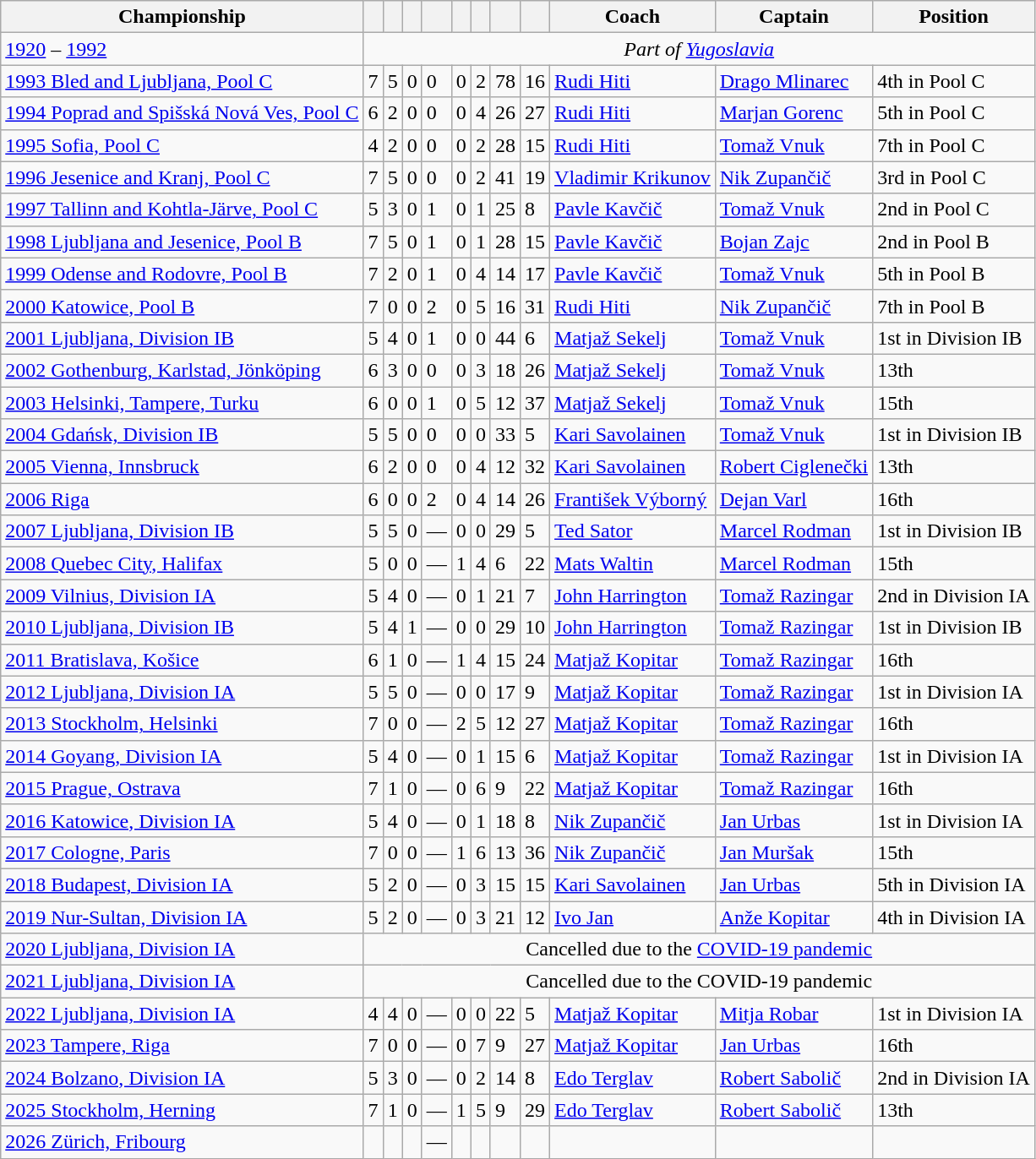<table class="wikitable sortable">
<tr>
<th>Championship</th>
<th></th>
<th></th>
<th></th>
<th></th>
<th></th>
<th></th>
<th></th>
<th></th>
<th>Coach</th>
<th>Captain</th>
<th>Position</th>
</tr>
<tr>
<td><a href='#'>1920</a> – <a href='#'>1992</a></td>
<td colspan=12 align=center><em>Part of <a href='#'>Yugoslavia</a></em></td>
</tr>
<tr>
<td> <a href='#'>1993 Bled and Ljubljana, Pool C</a></td>
<td>7</td>
<td>5</td>
<td>0</td>
<td>0</td>
<td>0</td>
<td>2</td>
<td>78</td>
<td>16</td>
<td> <a href='#'>Rudi Hiti</a></td>
<td><a href='#'>Drago Mlinarec</a></td>
<td>4th in Pool C</td>
</tr>
<tr>
<td> <a href='#'>1994 Poprad and Spišská Nová Ves, Pool C</a></td>
<td>6</td>
<td>2</td>
<td>0</td>
<td>0</td>
<td>0</td>
<td>4</td>
<td>26</td>
<td>27</td>
<td> <a href='#'>Rudi Hiti</a></td>
<td><a href='#'>Marjan Gorenc</a></td>
<td>5th in Pool C</td>
</tr>
<tr>
<td> <a href='#'>1995 Sofia, Pool C</a></td>
<td>4</td>
<td>2</td>
<td>0</td>
<td>0</td>
<td>0</td>
<td>2</td>
<td>28</td>
<td>15</td>
<td> <a href='#'>Rudi Hiti</a></td>
<td><a href='#'>Tomaž Vnuk</a></td>
<td>7th in Pool C</td>
</tr>
<tr>
<td> <a href='#'>1996 Jesenice and Kranj, Pool C</a></td>
<td>7</td>
<td>5</td>
<td>0</td>
<td>0</td>
<td>0</td>
<td>2</td>
<td>41</td>
<td>19</td>
<td> <a href='#'>Vladimir Krikunov</a></td>
<td><a href='#'>Nik Zupančič</a></td>
<td>3rd in Pool C</td>
</tr>
<tr>
<td> <a href='#'>1997 Tallinn and Kohtla-Järve, Pool C</a></td>
<td>5</td>
<td>3</td>
<td>0</td>
<td>1</td>
<td>0</td>
<td>1</td>
<td>25</td>
<td>8</td>
<td> <a href='#'>Pavle Kavčič</a></td>
<td><a href='#'>Tomaž Vnuk</a></td>
<td>2nd in Pool C</td>
</tr>
<tr>
<td> <a href='#'>1998 Ljubljana and Jesenice, Pool B</a></td>
<td>7</td>
<td>5</td>
<td>0</td>
<td>1</td>
<td>0</td>
<td>1</td>
<td>28</td>
<td>15</td>
<td> <a href='#'>Pavle Kavčič</a></td>
<td><a href='#'>Bojan Zajc</a></td>
<td>2nd in Pool B</td>
</tr>
<tr>
<td> <a href='#'>1999 Odense and Rodovre, Pool B</a></td>
<td>7</td>
<td>2</td>
<td>0</td>
<td>1</td>
<td>0</td>
<td>4</td>
<td>14</td>
<td>17</td>
<td> <a href='#'>Pavle Kavčič</a></td>
<td><a href='#'>Tomaž Vnuk</a></td>
<td>5th in Pool B</td>
</tr>
<tr>
<td> <a href='#'>2000 Katowice, Pool B</a></td>
<td>7</td>
<td>0</td>
<td>0</td>
<td>2</td>
<td>0</td>
<td>5</td>
<td>16</td>
<td>31</td>
<td> <a href='#'>Rudi Hiti</a></td>
<td><a href='#'>Nik Zupančič</a></td>
<td>7th in Pool B</td>
</tr>
<tr>
<td> <a href='#'>2001 Ljubljana, Division IB</a></td>
<td>5</td>
<td>4</td>
<td>0</td>
<td>1</td>
<td>0</td>
<td>0</td>
<td>44</td>
<td>6</td>
<td> <a href='#'>Matjaž Sekelj</a></td>
<td><a href='#'>Tomaž Vnuk</a></td>
<td>1st in Division IB </td>
</tr>
<tr>
<td> <a href='#'>2002 Gothenburg, Karlstad, Jönköping</a></td>
<td>6</td>
<td>3</td>
<td>0</td>
<td>0</td>
<td>0</td>
<td>3</td>
<td>18</td>
<td>26</td>
<td> <a href='#'>Matjaž Sekelj</a></td>
<td><a href='#'>Tomaž Vnuk</a></td>
<td>13th</td>
</tr>
<tr>
<td> <a href='#'>2003 Helsinki, Tampere, Turku</a></td>
<td>6</td>
<td>0</td>
<td>0</td>
<td>1</td>
<td>0</td>
<td>5</td>
<td>12</td>
<td>37</td>
<td> <a href='#'>Matjaž Sekelj</a></td>
<td><a href='#'>Tomaž Vnuk</a></td>
<td>15th </td>
</tr>
<tr>
<td> <a href='#'>2004 Gdańsk, Division IB</a></td>
<td>5</td>
<td>5</td>
<td>0</td>
<td>0</td>
<td>0</td>
<td>0</td>
<td>33</td>
<td>5</td>
<td> <a href='#'>Kari Savolainen</a></td>
<td><a href='#'>Tomaž Vnuk</a></td>
<td>1st in Division IB </td>
</tr>
<tr>
<td> <a href='#'>2005 Vienna, Innsbruck</a></td>
<td>6</td>
<td>2</td>
<td>0</td>
<td>0</td>
<td>0</td>
<td>4</td>
<td>12</td>
<td>32</td>
<td> <a href='#'>Kari Savolainen</a></td>
<td><a href='#'>Robert Ciglenečki</a></td>
<td>13th</td>
</tr>
<tr>
<td> <a href='#'>2006 Riga</a></td>
<td>6</td>
<td>0</td>
<td>0</td>
<td>2</td>
<td>0</td>
<td>4</td>
<td>14</td>
<td>26</td>
<td> <a href='#'>František Výborný</a></td>
<td><a href='#'>Dejan Varl</a></td>
<td>16th </td>
</tr>
<tr>
<td> <a href='#'>2007 Ljubljana, Division IB</a></td>
<td>5</td>
<td>5</td>
<td>0</td>
<td>—</td>
<td>0</td>
<td>0</td>
<td>29</td>
<td>5</td>
<td> <a href='#'>Ted Sator</a></td>
<td><a href='#'>Marcel Rodman</a></td>
<td>1st in Division IB </td>
</tr>
<tr>
<td> <a href='#'>2008 Quebec City, Halifax</a></td>
<td>5</td>
<td>0</td>
<td>0</td>
<td>—</td>
<td>1</td>
<td>4</td>
<td>6</td>
<td>22</td>
<td> <a href='#'>Mats Waltin</a></td>
<td><a href='#'>Marcel Rodman</a></td>
<td>15th </td>
</tr>
<tr>
<td> <a href='#'>2009 Vilnius, Division IA</a></td>
<td>5</td>
<td>4</td>
<td>0</td>
<td>—</td>
<td>0</td>
<td>1</td>
<td>21</td>
<td>7</td>
<td> <a href='#'>John Harrington</a></td>
<td><a href='#'>Tomaž Razingar</a></td>
<td>2nd in Division IA</td>
</tr>
<tr>
<td> <a href='#'>2010 Ljubljana, Division IB</a></td>
<td>5</td>
<td>4</td>
<td>1</td>
<td>—</td>
<td>0</td>
<td>0</td>
<td>29</td>
<td>10</td>
<td> <a href='#'>John Harrington</a></td>
<td><a href='#'>Tomaž Razingar</a></td>
<td>1st in Division IB </td>
</tr>
<tr>
<td> <a href='#'>2011 Bratislava, Košice</a></td>
<td>6</td>
<td>1</td>
<td>0</td>
<td>—</td>
<td>1</td>
<td>4</td>
<td>15</td>
<td>24</td>
<td> <a href='#'>Matjaž Kopitar</a></td>
<td><a href='#'>Tomaž Razingar</a></td>
<td>16th </td>
</tr>
<tr>
<td> <a href='#'>2012 Ljubljana, Division IA</a></td>
<td>5</td>
<td>5</td>
<td>0</td>
<td>—</td>
<td>0</td>
<td>0</td>
<td>17</td>
<td>9</td>
<td> <a href='#'>Matjaž Kopitar</a></td>
<td><a href='#'>Tomaž Razingar</a></td>
<td>1st in Division IA </td>
</tr>
<tr>
<td>  <a href='#'>2013 Stockholm, Helsinki</a></td>
<td>7</td>
<td>0</td>
<td>0</td>
<td>—</td>
<td>2</td>
<td>5</td>
<td>12</td>
<td>27</td>
<td> <a href='#'>Matjaž Kopitar</a></td>
<td><a href='#'>Tomaž Razingar</a></td>
<td>16th </td>
</tr>
<tr>
<td> <a href='#'>2014 Goyang, Division IA</a></td>
<td>5</td>
<td>4</td>
<td>0</td>
<td>—</td>
<td>0</td>
<td>1</td>
<td>15</td>
<td>6</td>
<td> <a href='#'>Matjaž Kopitar</a></td>
<td><a href='#'>Tomaž Razingar</a></td>
<td>1st in Division IA </td>
</tr>
<tr>
<td> <a href='#'>2015 Prague, Ostrava</a></td>
<td>7</td>
<td>1</td>
<td>0</td>
<td>—</td>
<td>0</td>
<td>6</td>
<td>9</td>
<td>22</td>
<td> <a href='#'>Matjaž Kopitar</a></td>
<td><a href='#'>Tomaž Razingar</a></td>
<td>16th </td>
</tr>
<tr>
<td> <a href='#'>2016 Katowice, Division IA</a></td>
<td>5</td>
<td>4</td>
<td>0</td>
<td>—</td>
<td>0</td>
<td>1</td>
<td>18</td>
<td>8</td>
<td> <a href='#'>Nik Zupančič</a></td>
<td><a href='#'>Jan Urbas</a></td>
<td>1st in Division IA </td>
</tr>
<tr>
<td>  <a href='#'>2017 Cologne, Paris</a></td>
<td>7</td>
<td>0</td>
<td>0</td>
<td>—</td>
<td>1</td>
<td>6</td>
<td>13</td>
<td>36</td>
<td> <a href='#'>Nik Zupančič</a></td>
<td><a href='#'>Jan Muršak</a></td>
<td>15th </td>
</tr>
<tr>
<td> <a href='#'>2018 Budapest, Division IA</a></td>
<td>5</td>
<td>2</td>
<td>0</td>
<td>—</td>
<td>0</td>
<td>3</td>
<td>15</td>
<td>15</td>
<td> <a href='#'>Kari Savolainen</a></td>
<td><a href='#'>Jan Urbas</a></td>
<td>5th in Division IA</td>
</tr>
<tr>
<td> <a href='#'>2019 Nur-Sultan, Division IA</a></td>
<td>5</td>
<td>2</td>
<td>0</td>
<td>—</td>
<td>0</td>
<td>3</td>
<td>21</td>
<td>12</td>
<td> <a href='#'>Ivo Jan</a></td>
<td><a href='#'>Anže Kopitar</a></td>
<td>4th in Division IA</td>
</tr>
<tr>
<td> <a href='#'>2020 Ljubljana, Division IA</a></td>
<td colspan=12 align=center>Cancelled due to the <a href='#'>COVID-19 pandemic</a></td>
</tr>
<tr>
<td> <a href='#'>2021 Ljubljana, Division IA</a></td>
<td colspan=12 align=center>Cancelled due to the COVID-19 pandemic</td>
</tr>
<tr>
<td> <a href='#'>2022 Ljubljana, Division IA</a></td>
<td>4</td>
<td>4</td>
<td>0</td>
<td>—</td>
<td>0</td>
<td>0</td>
<td>22</td>
<td>5</td>
<td> <a href='#'>Matjaž Kopitar</a></td>
<td><a href='#'>Mitja Robar</a></td>
<td>1st in Division IA </td>
</tr>
<tr>
<td>  <a href='#'>2023 Tampere, Riga</a></td>
<td>7</td>
<td>0</td>
<td>0</td>
<td>—</td>
<td>0</td>
<td>7</td>
<td>9</td>
<td>27</td>
<td> <a href='#'>Matjaž Kopitar</a></td>
<td><a href='#'>Jan Urbas</a></td>
<td>16th </td>
</tr>
<tr>
<td> <a href='#'>2024 Bolzano, Division IA</a></td>
<td>5</td>
<td>3</td>
<td>0</td>
<td>—</td>
<td>0</td>
<td>2</td>
<td>14</td>
<td>8</td>
<td> <a href='#'>Edo Terglav</a></td>
<td><a href='#'>Robert Sabolič</a></td>
<td>2nd in Division IA </td>
</tr>
<tr>
<td>  <a href='#'>2025 Stockholm, Herning</a></td>
<td>7</td>
<td>1</td>
<td>0</td>
<td>—</td>
<td>1</td>
<td>5</td>
<td>9</td>
<td>29</td>
<td> <a href='#'>Edo Terglav</a></td>
<td><a href='#'>Robert Sabolič</a></td>
<td>13th</td>
</tr>
<tr>
<td> <a href='#'>2026 Zürich, Fribourg</a></td>
<td></td>
<td></td>
<td></td>
<td>—</td>
<td></td>
<td></td>
<td></td>
<td></td>
<td></td>
<td></td>
<td></td>
</tr>
</table>
